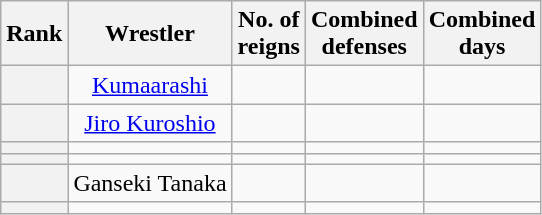<table class="wikitable sortable" style="text-align:center">
<tr>
<th>Rank</th>
<th>Wrestler</th>
<th>No. of<br>reigns</th>
<th>Combined<br>defenses</th>
<th>Combined<br>days</th>
</tr>
<tr>
<th></th>
<td><a href='#'>Kumaarashi</a></td>
<td></td>
<td></td>
<td></td>
</tr>
<tr>
<th></th>
<td><a href='#'>Jiro Kuroshio</a></td>
<td></td>
<td></td>
<td></td>
</tr>
<tr>
<th></th>
<td></td>
<td></td>
<td></td>
<td></td>
</tr>
<tr>
<th></th>
<td></td>
<td></td>
<td></td>
<td></td>
</tr>
<tr>
<th></th>
<td>Ganseki Tanaka</td>
<td></td>
<td></td>
<td></td>
</tr>
<tr>
<th></th>
<td></td>
<td></td>
<td></td>
<td></td>
</tr>
</table>
